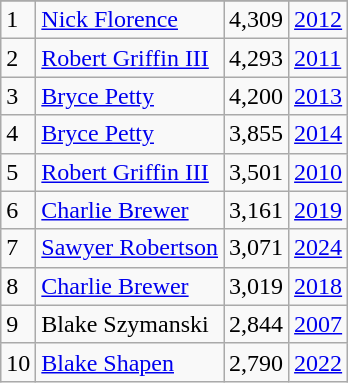<table class="wikitable">
<tr>
</tr>
<tr>
<td>1</td>
<td><a href='#'>Nick Florence</a></td>
<td>4,309</td>
<td><a href='#'>2012</a></td>
</tr>
<tr>
<td>2</td>
<td><a href='#'>Robert Griffin III</a></td>
<td>4,293</td>
<td><a href='#'>2011</a></td>
</tr>
<tr>
<td>3</td>
<td><a href='#'>Bryce Petty</a></td>
<td>4,200</td>
<td><a href='#'>2013</a></td>
</tr>
<tr>
<td>4</td>
<td><a href='#'>Bryce Petty</a></td>
<td>3,855</td>
<td><a href='#'>2014</a></td>
</tr>
<tr>
<td>5</td>
<td><a href='#'>Robert Griffin III</a></td>
<td>3,501</td>
<td><a href='#'>2010</a></td>
</tr>
<tr>
<td>6</td>
<td><a href='#'>Charlie Brewer</a></td>
<td>3,161</td>
<td><a href='#'>2019</a></td>
</tr>
<tr>
<td>7</td>
<td><a href='#'>Sawyer Robertson</a></td>
<td>3,071</td>
<td><a href='#'>2024</a></td>
</tr>
<tr>
<td>8</td>
<td><a href='#'>Charlie Brewer</a></td>
<td>3,019</td>
<td><a href='#'>2018</a></td>
</tr>
<tr>
<td>9</td>
<td>Blake Szymanski</td>
<td>2,844</td>
<td><a href='#'>2007</a></td>
</tr>
<tr>
<td>10</td>
<td><a href='#'>Blake Shapen</a></td>
<td>2,790</td>
<td><a href='#'>2022</a></td>
</tr>
</table>
